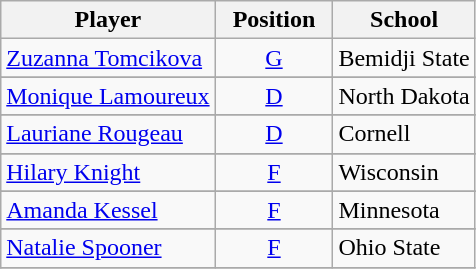<table class="wikitable">
<tr>
<th>Player</th>
<th>  Position  </th>
<th>School</th>
</tr>
<tr>
<td><a href='#'>Zuzanna Tomcikova</a></td>
<td align=center><a href='#'>G</a></td>
<td>Bemidji State</td>
</tr>
<tr>
</tr>
<tr>
<td><a href='#'>Monique Lamoureux</a></td>
<td align=center><a href='#'>D</a></td>
<td>North Dakota</td>
</tr>
<tr>
</tr>
<tr>
<td><a href='#'>Lauriane Rougeau</a></td>
<td align=center><a href='#'>D</a></td>
<td>Cornell</td>
</tr>
<tr>
</tr>
<tr>
<td><a href='#'>Hilary Knight</a></td>
<td align=center><a href='#'>F</a></td>
<td>Wisconsin</td>
</tr>
<tr>
</tr>
<tr>
<td><a href='#'>Amanda Kessel</a></td>
<td align=center><a href='#'>F</a></td>
<td>Minnesota</td>
</tr>
<tr>
</tr>
<tr>
<td><a href='#'>Natalie Spooner</a></td>
<td align=center><a href='#'>F</a></td>
<td>Ohio State</td>
</tr>
<tr>
</tr>
</table>
